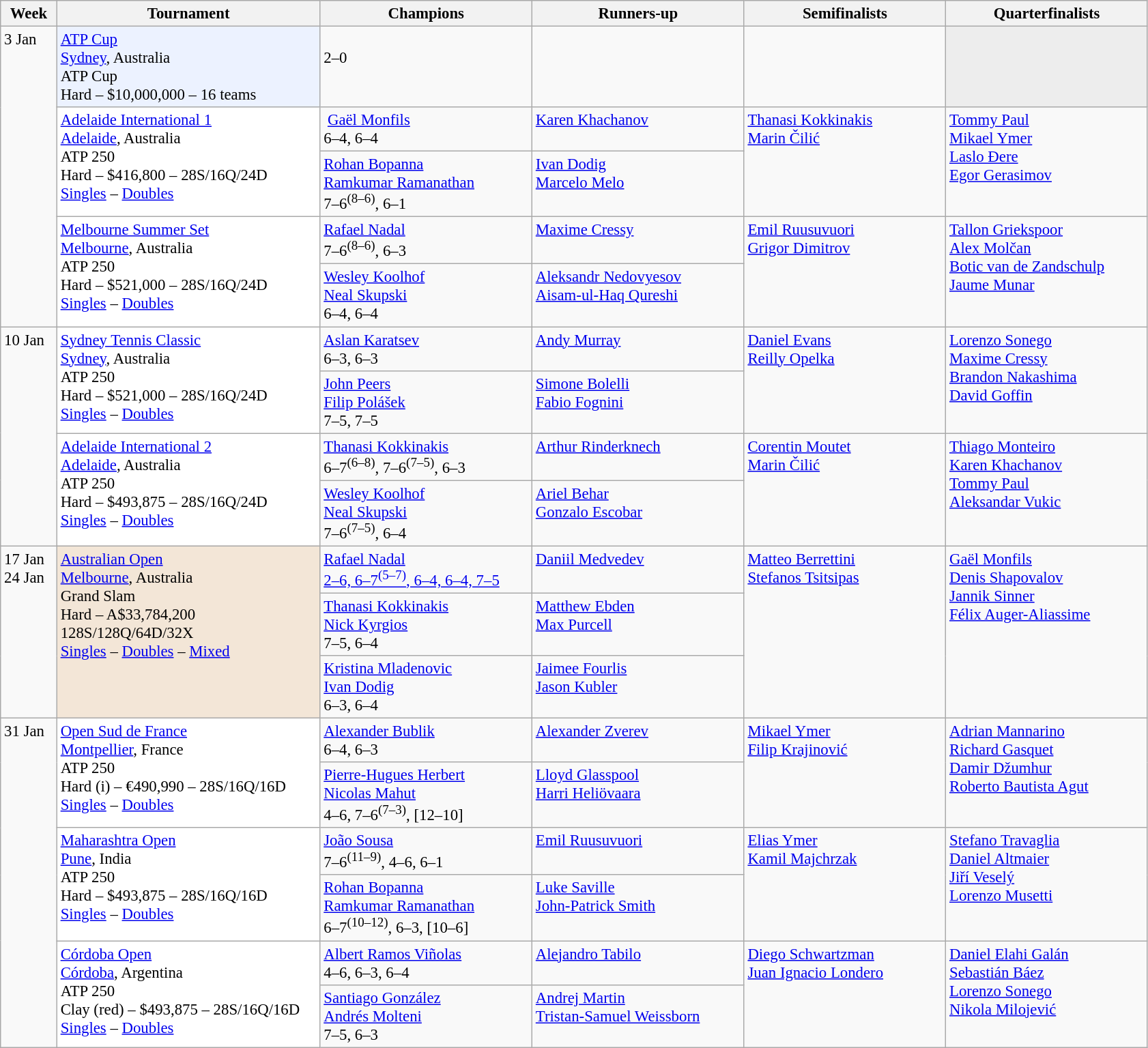<table class=wikitable style=font-size:95%>
<tr>
<th style="width:48px;">Week</th>
<th style="width:250px;">Tournament</th>
<th style="width:200px;">Champions</th>
<th style="width:200px;">Runners-up</th>
<th style="width:190px;">Semifinalists</th>
<th style="width:190px;">Quarterfinalists</th>
</tr>
<tr valign=top>
<td rowspan=5>3 Jan</td>
<td style="background:#ecf2ff;"><a href='#'>ATP Cup</a><br><a href='#'>Sydney</a>, Australia <br> ATP Cup <br>Hard – $10,000,000 – 16 teams</td>
<td> <br> 2–0</td>
<td></td>
<td> <br> </td>
<td style="background:#ededed;"></td>
</tr>
<tr valign=top>
<td style="background:#fff;" rowspan=2><a href='#'>Adelaide International 1</a><br><a href='#'>Adelaide</a>, Australia <br> ATP 250 <br>Hard – $416,800 – 28S/16Q/24D<br><a href='#'>Singles</a> – <a href='#'>Doubles</a></td>
<td> <a href='#'>Gaël Monfils</a> <br> 6–4, 6–4</td>
<td> <a href='#'>Karen Khachanov</a></td>
<td rowspan=2> <a href='#'>Thanasi Kokkinakis</a> <br>  <a href='#'>Marin Čilić</a></td>
<td rowspan=2> <a href='#'>Tommy Paul</a> <br> <a href='#'>Mikael Ymer</a> <br>  <a href='#'>Laslo Đere</a> <br>  <a href='#'>Egor Gerasimov</a></td>
</tr>
<tr valign=top>
<td> <a href='#'>Rohan Bopanna</a> <br>  <a href='#'>Ramkumar Ramanathan</a> <br> 7–6<sup>(8–6)</sup>, 6–1</td>
<td> <a href='#'>Ivan Dodig</a> <br>  <a href='#'>Marcelo Melo</a></td>
</tr>
<tr valign=top>
<td style="background:#fff;" rowspan=2><a href='#'>Melbourne Summer Set</a> <br><a href='#'>Melbourne</a>, Australia <br> ATP 250 <br>Hard – $521,000 – 28S/16Q/24D<br><a href='#'>Singles</a> – <a href='#'>Doubles</a></td>
<td> <a href='#'>Rafael Nadal</a> <br> 7–6<sup>(8–6)</sup>, 6–3</td>
<td> <a href='#'>Maxime Cressy</a></td>
<td rowspan=2> <a href='#'>Emil Ruusuvuori</a> <br>  <a href='#'>Grigor Dimitrov</a></td>
<td rowspan=2> <a href='#'>Tallon Griekspoor</a> <br> <a href='#'>Alex Molčan</a> <br> <a href='#'>Botic van de Zandschulp</a> <br>  <a href='#'>Jaume Munar</a></td>
</tr>
<tr valign=top>
<td> <a href='#'>Wesley Koolhof</a> <br>  <a href='#'>Neal Skupski</a> <br> 6–4, 6–4</td>
<td> <a href='#'>Aleksandr Nedovyesov</a> <br>  <a href='#'>Aisam-ul-Haq Qureshi</a></td>
</tr>
<tr valign=top>
<td rowspan=4>10 Jan</td>
<td style="background:#fff;" rowspan=2><a href='#'>Sydney Tennis Classic</a><br><a href='#'>Sydney</a>, Australia <br> ATP 250 <br>Hard – $521,000 – 28S/16Q/24D<br><a href='#'>Singles</a> – <a href='#'>Doubles</a></td>
<td> <a href='#'>Aslan Karatsev</a> <br> 6–3, 6–3</td>
<td> <a href='#'>Andy Murray</a></td>
<td rowspan=2> <a href='#'>Daniel Evans</a> <br>  <a href='#'>Reilly Opelka</a></td>
<td rowspan=2> <a href='#'>Lorenzo Sonego</a> <br> <a href='#'>Maxime Cressy</a> <br> <a href='#'>Brandon Nakashima</a> <br>  <a href='#'>David Goffin</a></td>
</tr>
<tr valign=top>
<td> <a href='#'>John Peers</a> <br>  <a href='#'>Filip Polášek</a> <br> 7–5, 7–5</td>
<td> <a href='#'>Simone Bolelli</a> <br>  <a href='#'>Fabio Fognini</a></td>
</tr>
<tr valign=top>
<td style="background:#fff;" rowspan=2><a href='#'>Adelaide International 2</a><br><a href='#'>Adelaide</a>, Australia <br> ATP 250 <br>Hard – $493,875 – 28S/16Q/24D<br> <a href='#'>Singles</a> – <a href='#'>Doubles</a></td>
<td> <a href='#'>Thanasi Kokkinakis</a> <br> 6–7<sup>(6–8)</sup>, 7–6<sup>(7–5)</sup>, 6–3</td>
<td> <a href='#'>Arthur Rinderknech</a></td>
<td rowspan=2> <a href='#'>Corentin Moutet</a> <br>  <a href='#'>Marin Čilić</a></td>
<td rowspan=2> <a href='#'>Thiago Monteiro</a> <br> <a href='#'>Karen Khachanov</a> <br> <a href='#'>Tommy Paul</a> <br>  <a href='#'>Aleksandar Vukic</a></td>
</tr>
<tr valign=top>
<td> <a href='#'>Wesley Koolhof</a> <br>  <a href='#'>Neal Skupski</a> <br> 7–6<sup>(7–5)</sup>, 6–4</td>
<td> <a href='#'>Ariel Behar</a> <br>  <a href='#'>Gonzalo Escobar</a></td>
</tr>
<tr valign=top>
<td rowspan=3>17 Jan<br>24 Jan</td>
<td rowspan=3 style="background:#f3e6d7;"><a href='#'>Australian Open</a><br><a href='#'>Melbourne</a>, Australia <br> Grand Slam <br>Hard – A$33,784,200 <br> 128S/128Q/64D/32X<br><a href='#'>Singles</a> – <a href='#'>Doubles</a> – <a href='#'>Mixed</a></td>
<td> <a href='#'>Rafael Nadal</a> <a href='#'><br> 2–6, 6–7<sup>(5–7)</sup>, 6–4, 6–4, 7–5</a></td>
<td> <a href='#'>Daniil Medvedev</a></td>
<td rowspan=3> <a href='#'>Matteo Berrettini</a> <br>  <a href='#'>Stefanos Tsitsipas</a></td>
<td rowspan=3> <a href='#'>Gaël Monfils</a> <br>  <a href='#'>Denis Shapovalov</a> <br> <a href='#'>Jannik Sinner</a> <br>  <a href='#'>Félix Auger-Aliassime</a></td>
</tr>
<tr valign=top>
<td> <a href='#'>Thanasi Kokkinakis</a> <br>  <a href='#'>Nick Kyrgios</a> <br> 7–5, 6–4</td>
<td> <a href='#'>Matthew Ebden</a> <br>  <a href='#'>Max Purcell</a></td>
</tr>
<tr valign=top>
<td> <a href='#'>Kristina Mladenovic</a> <br>  <a href='#'>Ivan Dodig</a> <br> 6–3, 6–4</td>
<td> <a href='#'>Jaimee Fourlis</a> <br>  <a href='#'>Jason Kubler</a></td>
</tr>
<tr valign=top>
<td rowspan=6>31 Jan</td>
<td style="background:#fff;" rowspan=2><a href='#'>Open Sud de France</a><br><a href='#'>Montpellier</a>, France <br> ATP 250 <br>Hard (i) – €490,990 – 28S/16Q/16D<br><a href='#'>Singles</a> – <a href='#'>Doubles</a></td>
<td> <a href='#'>Alexander Bublik</a> <br> 6–4, 6–3</td>
<td> <a href='#'>Alexander Zverev</a></td>
<td rowspan=2> <a href='#'>Mikael Ymer</a> <br>  <a href='#'>Filip Krajinović</a></td>
<td rowspan=2> <a href='#'>Adrian Mannarino</a> <br>  <a href='#'>Richard Gasquet</a> <br>  <a href='#'>Damir Džumhur</a> <br>  <a href='#'>Roberto Bautista Agut</a></td>
</tr>
<tr valign=top>
<td> <a href='#'>Pierre-Hugues Herbert</a> <br>  <a href='#'>Nicolas Mahut</a> <br> 4–6, 7–6<sup>(7–3)</sup>, [12–10]</td>
<td> <a href='#'>Lloyd Glasspool</a> <br>  <a href='#'>Harri Heliövaara</a></td>
</tr>
<tr valign=top>
<td style="background:#fff;" rowspan=2><a href='#'>Maharashtra Open</a><br><a href='#'>Pune</a>, India <br> ATP 250 <br>Hard – $493,875 – 28S/16Q/16D<br> <a href='#'>Singles</a> – <a href='#'>Doubles</a></td>
<td> <a href='#'>João Sousa</a> <br> 7–6<sup>(11–9)</sup>, 4–6, 6–1</td>
<td> <a href='#'>Emil Ruusuvuori</a></td>
<td rowspan=2> <a href='#'>Elias Ymer</a> <br>  <a href='#'>Kamil Majchrzak</a></td>
<td rowspan=2> <a href='#'>Stefano Travaglia</a> <br>  <a href='#'>Daniel Altmaier</a> <br>  <a href='#'>Jiří Veselý</a> <br>  <a href='#'>Lorenzo Musetti</a></td>
</tr>
<tr valign=top>
<td> <a href='#'>Rohan Bopanna</a> <br>  <a href='#'>Ramkumar Ramanathan</a> <br> 6–7<sup>(10–12)</sup>, 6–3, [10–6]</td>
<td> <a href='#'>Luke Saville</a> <br>  <a href='#'>John-Patrick Smith</a></td>
</tr>
<tr valign=top>
<td style="background:#fff;" rowspan=2><a href='#'>Córdoba Open</a> <br> <a href='#'>Córdoba</a>, Argentina <br> ATP 250 <br>Clay (red) – $493,875 – 28S/16Q/16D<br> <a href='#'>Singles</a> – <a href='#'>Doubles</a></td>
<td> <a href='#'>Albert Ramos Viñolas</a>    <br>  4–6, 6–3, 6–4</td>
<td> <a href='#'>Alejandro Tabilo</a> </td>
<td rowspan=2> <a href='#'>Diego Schwartzman</a> <br>    <a href='#'>Juan Ignacio Londero</a></td>
<td rowspan=2> <a href='#'>Daniel Elahi Galán</a> <br> <a href='#'>Sebastián Báez</a> <br>  <a href='#'>Lorenzo Sonego</a> <br>  <a href='#'>Nikola Milojević</a></td>
</tr>
<tr valign=top>
<td> <a href='#'>Santiago González</a> <br>  <a href='#'>Andrés Molteni</a> <br> 7–5, 6–3</td>
<td> <a href='#'>Andrej Martin</a> <br>  <a href='#'>Tristan-Samuel Weissborn</a></td>
</tr>
</table>
